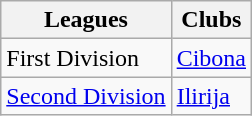<table class="wikitable">
<tr>
<th>Leagues</th>
<th>Clubs</th>
</tr>
<tr>
<td>First Division</td>
<td> <a href='#'>Cibona</a></td>
</tr>
<tr>
<td><a href='#'>Second Division</a></td>
<td> <a href='#'>Ilirija</a></td>
</tr>
</table>
